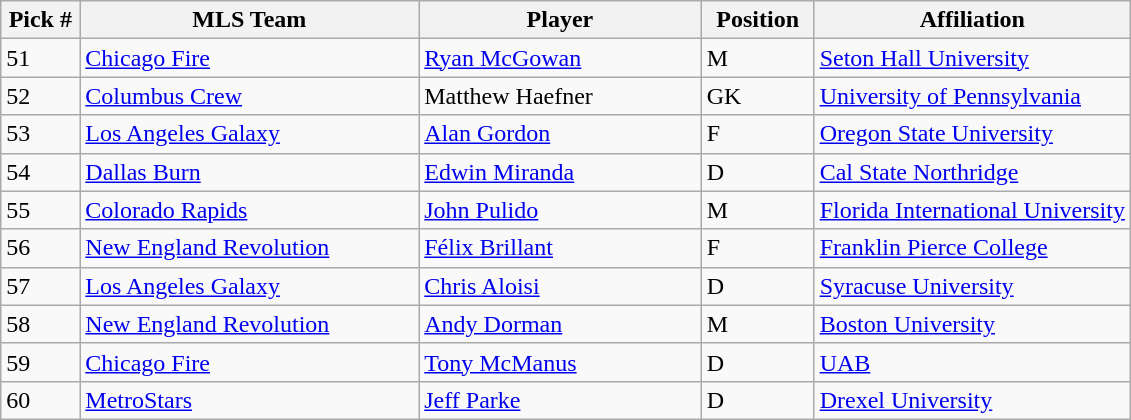<table class="wikitable sortable">
<tr>
<th width=7%>Pick #</th>
<th width=30%>MLS Team</th>
<th width=25%>Player</th>
<th width=10%>Position</th>
<th>Affiliation</th>
</tr>
<tr>
<td>51</td>
<td><a href='#'>Chicago Fire</a></td>
<td> <a href='#'>Ryan McGowan</a></td>
<td>M</td>
<td><a href='#'>Seton Hall University</a></td>
</tr>
<tr>
<td>52</td>
<td><a href='#'>Columbus Crew</a></td>
<td> Matthew Haefner</td>
<td>GK</td>
<td><a href='#'>University of Pennsylvania</a></td>
</tr>
<tr>
<td>53</td>
<td><a href='#'>Los Angeles Galaxy</a></td>
<td> <a href='#'>Alan Gordon</a></td>
<td>F</td>
<td><a href='#'>Oregon State University</a></td>
</tr>
<tr>
<td>54</td>
<td><a href='#'>Dallas Burn</a></td>
<td> <a href='#'>Edwin Miranda</a></td>
<td>D</td>
<td><a href='#'>Cal State Northridge</a></td>
</tr>
<tr>
<td>55</td>
<td><a href='#'>Colorado Rapids</a></td>
<td> <a href='#'>John Pulido</a></td>
<td>M</td>
<td><a href='#'>Florida International University</a></td>
</tr>
<tr>
<td>56</td>
<td><a href='#'>New England Revolution</a></td>
<td> <a href='#'>Félix Brillant</a></td>
<td>F</td>
<td><a href='#'>Franklin Pierce College</a></td>
</tr>
<tr>
<td>57</td>
<td><a href='#'>Los Angeles Galaxy</a></td>
<td> <a href='#'>Chris Aloisi</a></td>
<td>D</td>
<td><a href='#'>Syracuse University</a></td>
</tr>
<tr>
<td>58</td>
<td><a href='#'>New England Revolution</a></td>
<td> <a href='#'>Andy Dorman</a></td>
<td>M</td>
<td><a href='#'>Boston University</a></td>
</tr>
<tr>
<td>59</td>
<td><a href='#'>Chicago Fire</a></td>
<td> <a href='#'>Tony McManus</a></td>
<td>D</td>
<td><a href='#'>UAB</a></td>
</tr>
<tr>
<td>60</td>
<td><a href='#'>MetroStars</a></td>
<td> <a href='#'>Jeff Parke</a></td>
<td>D</td>
<td><a href='#'>Drexel University</a></td>
</tr>
</table>
